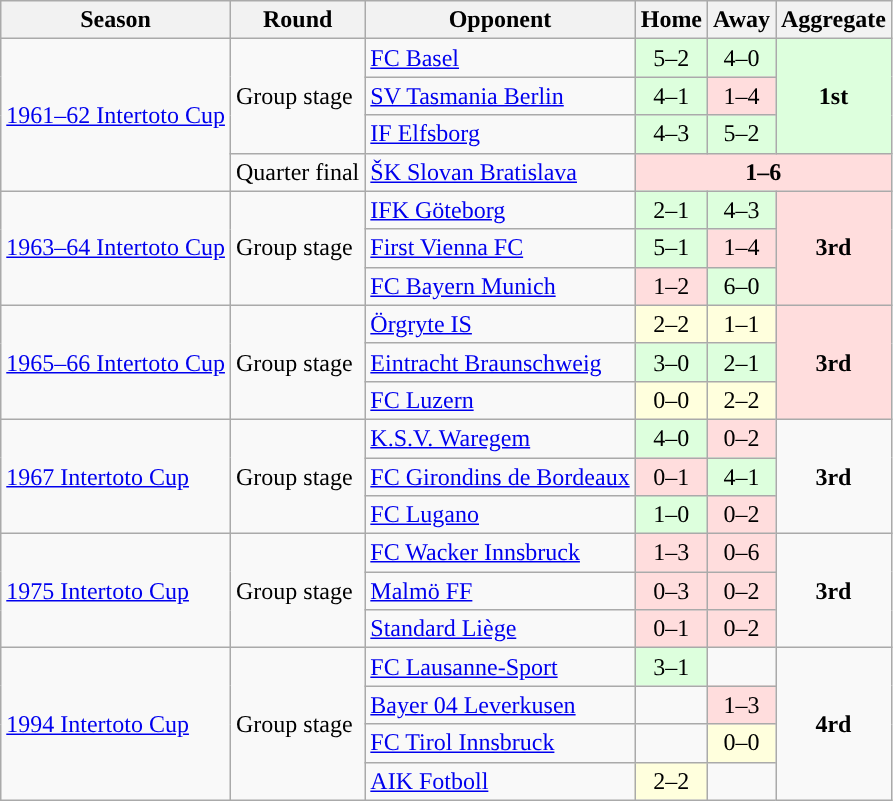<table class="wikitable">
<tr>
<th>Season</th>
<th>Round</th>
<th>Opponent</th>
<th>Home</th>
<th>Away</th>
<th>Aggregate</th>
</tr>
<tr>
<td rowspan=4><a href='#'>1961–62 Intertoto Cup</a></td>
<td rowspan=3>Group stage</td>
<td> <a href='#'>FC Basel</a></td>
<td bgcolor="#ddffdd" style="text-align:center;">5–2</td>
<td bgcolor="#ddffdd" style="text-align:center;">4–0</td>
<td bgcolor="#ddffdd" style="text-align:center;" rowspan=3><strong>1st</strong></td>
</tr>
<tr>
<td> <a href='#'>SV Tasmania Berlin</a></td>
<td bgcolor="#ddffdd" style="text-align:center;">4–1</td>
<td bgcolor="#ffdddd" style="text-align:center;">1–4</td>
</tr>
<tr>
<td> <a href='#'>IF Elfsborg</a></td>
<td bgcolor="#ddffdd" style="text-align:center;">4–3</td>
<td bgcolor="#ddffdd" style="text-align:center;">5–2</td>
</tr>
<tr>
<td>Quarter final</td>
<td> <a href='#'>ŠK Slovan Bratislava</a></td>
<td colspan=3 bgcolor="#ffdddd" style="text-align:center;"><strong>1–6</strong></td>
</tr>
<tr>
<td rowspan=3><a href='#'>1963–64 Intertoto Cup</a></td>
<td rowspan=3>Group stage</td>
<td> <a href='#'>IFK Göteborg</a></td>
<td bgcolor="#ddffdd" style="text-align:center;">2–1</td>
<td bgcolor="#ddffdd" style="text-align:center;">4–3</td>
<td bgcolor="#ffdddd" style="text-align:center;" rowspan=3><strong>3rd</strong></td>
</tr>
<tr>
<td> <a href='#'>First Vienna FC</a></td>
<td bgcolor="#ddffdd" style="text-align:center;">5–1</td>
<td bgcolor="#ffdddd" style="text-align:center;">1–4</td>
</tr>
<tr>
<td> <a href='#'>FC Bayern Munich</a></td>
<td bgcolor="#ffdddd" style="text-align:center;">1–2</td>
<td bgcolor="#ddffdd" style="text-align:center;">6–0</td>
</tr>
<tr>
<td rowspan=3><a href='#'>1965–66 Intertoto Cup</a></td>
<td rowspan=3>Group stage</td>
<td> <a href='#'>Örgryte IS</a></td>
<td bgcolor="#ffffdd" style="text-align:center;">2–2</td>
<td bgcolor="#ffffdd" style="text-align:center;">1–1</td>
<td bgcolor="#ffdddd" style="text-align:center;" rowspan=3><strong>3rd</strong></td>
</tr>
<tr>
<td> <a href='#'>Eintracht Braunschweig</a></td>
<td bgcolor="#ddffdd" style="text-align:center;">3–0</td>
<td bgcolor="#ddffdd" style="text-align:center;">2–1</td>
</tr>
<tr>
<td> <a href='#'>FC Luzern</a></td>
<td bgcolor="#ffffdd" style="text-align:center;">0–0</td>
<td bgcolor="#ffffdd" style="text-align:center;">2–2</td>
</tr>
<tr>
<td rowspan=3><a href='#'>1967 Intertoto Cup</a></td>
<td rowspan=3>Group stage</td>
<td> <a href='#'>K.S.V. Waregem</a></td>
<td bgcolor="#ddffdd" style="text-align:center;">4–0</td>
<td bgcolor="#ffdddd" style="text-align:center;">0–2</td>
<td style="text-align:center;" rowspan=3><strong>3rd</strong></td>
</tr>
<tr>
<td> <a href='#'>FC Girondins de Bordeaux</a></td>
<td bgcolor="#ffdddd" style="text-align:center;">0–1</td>
<td bgcolor="#ddffdd" style="text-align:center;">4–1</td>
</tr>
<tr>
<td> <a href='#'>FC Lugano</a></td>
<td bgcolor="#ddffdd" style="text-align:center;">1–0</td>
<td bgcolor="#ffdddd" style="text-align:center;">0–2</td>
</tr>
<tr>
<td rowspan=3><a href='#'>1975 Intertoto Cup</a></td>
<td rowspan=3>Group stage</td>
<td> <a href='#'>FC Wacker Innsbruck</a></td>
<td bgcolor="#ffdddd" style="text-align:center;">1–3</td>
<td bgcolor="#ffdddd" style="text-align:center;">0–6</td>
<td style="text-align:center;" rowspan=3><strong>3rd</strong></td>
</tr>
<tr>
<td> <a href='#'>Malmö FF</a></td>
<td bgcolor="#ffdddd" style="text-align:center;">0–3</td>
<td bgcolor="#ffdddd" style="text-align:center;">0–2</td>
</tr>
<tr>
<td> <a href='#'>Standard Liège</a></td>
<td bgcolor="#ffdddd" style="text-align:center;">0–1</td>
<td bgcolor="#ffdddd" style="text-align:center;">0–2</td>
</tr>
<tr>
<td rowspan=4><a href='#'>1994 Intertoto Cup</a></td>
<td rowspan=4>Group stage</td>
<td> <a href='#'>FC Lausanne-Sport</a></td>
<td bgcolor="#ddffdd" style="text-align:center;">3–1</td>
<td></td>
<td style="text-align:center;" rowspan=4><strong>4rd</strong></td>
</tr>
<tr>
<td> <a href='#'>Bayer 04 Leverkusen</a></td>
<td></td>
<td bgcolor="#ffdddd" style="text-align:center;">1–3</td>
</tr>
<tr>
<td> <a href='#'>FC Tirol Innsbruck</a></td>
<td></td>
<td bgcolor="#ffffdd" style="text-align:center;">0–0</td>
</tr>
<tr>
<td> <a href='#'>AIK Fotboll</a></td>
<td bgcolor="#ffffdd" style="text-align:center;">2–2</td>
<td></td>
</tr>
</table>
